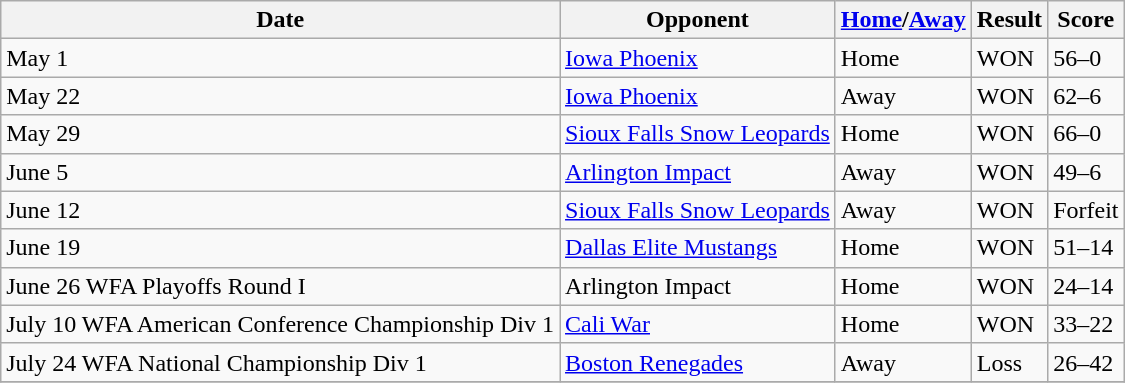<table class="wikitable">
<tr>
<th>Date</th>
<th>Opponent</th>
<th><a href='#'>Home</a>/<a href='#'>Away</a></th>
<th>Result</th>
<th>Score</th>
</tr>
<tr>
<td>May 1</td>
<td><a href='#'>Iowa Phoenix</a></td>
<td>Home</td>
<td>WON</td>
<td>56–0</td>
</tr>
<tr>
<td>May 22</td>
<td><a href='#'>Iowa Phoenix</a></td>
<td>Away</td>
<td>WON</td>
<td>62–6</td>
</tr>
<tr>
<td>May 29</td>
<td><a href='#'>Sioux Falls Snow Leopards</a></td>
<td>Home</td>
<td>WON</td>
<td>66–0</td>
</tr>
<tr>
<td>June 5</td>
<td><a href='#'>Arlington Impact</a></td>
<td>Away</td>
<td>WON</td>
<td>49–6</td>
</tr>
<tr>
<td>June 12</td>
<td><a href='#'>Sioux Falls Snow Leopards</a></td>
<td>Away</td>
<td>WON</td>
<td>Forfeit</td>
</tr>
<tr>
<td>June 19</td>
<td><a href='#'>Dallas Elite Mustangs</a></td>
<td>Home</td>
<td>WON</td>
<td>51–14</td>
</tr>
<tr>
<td>June 26 WFA Playoffs Round I</td>
<td>Arlington Impact</td>
<td>Home</td>
<td>WON</td>
<td>24–14</td>
</tr>
<tr>
<td>July 10 WFA American Conference Championship Div 1</td>
<td><a href='#'>Cali War</a></td>
<td>Home</td>
<td>WON</td>
<td>33–22</td>
</tr>
<tr>
<td>July 24 WFA National Championship Div 1</td>
<td><a href='#'>Boston Renegades</a></td>
<td>Away</td>
<td>Loss</td>
<td>26–42</td>
</tr>
<tr>
</tr>
</table>
